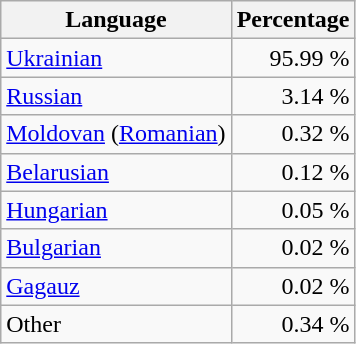<table class="wikitable">
<tr>
<th>Language</th>
<th>Percentage</th>
</tr>
<tr>
<td><a href='#'>Ukrainian</a></td>
<td align="right">95.99 %</td>
</tr>
<tr>
<td><a href='#'>Russian</a></td>
<td align="right">3.14 %</td>
</tr>
<tr>
<td><a href='#'>Moldovan</a> (<a href='#'>Romanian</a>)</td>
<td align="right">0.32 %</td>
</tr>
<tr>
<td><a href='#'>Belarusian</a></td>
<td align="right">0.12 %</td>
</tr>
<tr>
<td><a href='#'>Hungarian</a></td>
<td align="right">0.05 %</td>
</tr>
<tr>
<td><a href='#'>Bulgarian</a></td>
<td align="right">0.02 %</td>
</tr>
<tr>
<td><a href='#'>Gagauz</a></td>
<td align="right">0.02 %</td>
</tr>
<tr>
<td>Other</td>
<td align="right">0.34 %</td>
</tr>
</table>
